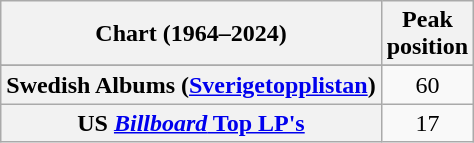<table class="wikitable sortable plainrowheaders" style="text-align:center">
<tr>
<th scope="col">Chart (1964–2024)</th>
<th scope="col">Peak<br>position</th>
</tr>
<tr>
</tr>
<tr>
</tr>
<tr>
</tr>
<tr>
<th scope="row">Swedish Albums (<a href='#'>Sverigetopplistan</a>)</th>
<td>60</td>
</tr>
<tr>
<th scope="row">US <a href='#'><em>Billboard</em> Top LP's</a></th>
<td>17</td>
</tr>
</table>
